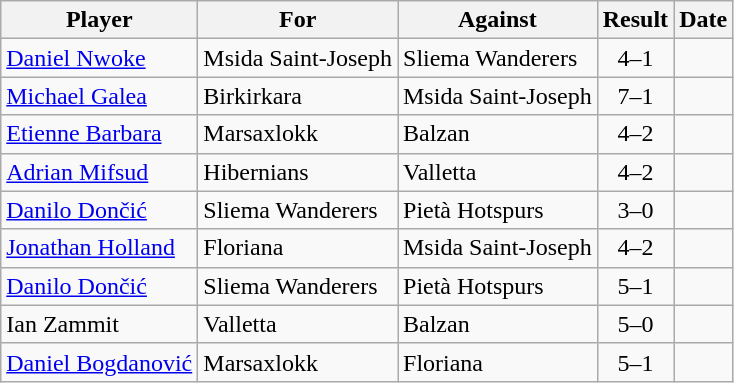<table class="wikitable">
<tr>
<th>Player</th>
<th>For</th>
<th>Against</th>
<th>Result</th>
<th>Date</th>
</tr>
<tr>
<td> <a href='#'>Daniel Nwoke</a></td>
<td>Msida Saint-Joseph</td>
<td>Sliema Wanderers</td>
<td align="center">4–1</td>
<td></td>
</tr>
<tr>
<td> <a href='#'>Michael Galea</a></td>
<td>Birkirkara</td>
<td>Msida Saint-Joseph</td>
<td align="center">7–1</td>
<td></td>
</tr>
<tr>
<td> <a href='#'>Etienne Barbara</a></td>
<td>Marsaxlokk</td>
<td>Balzan</td>
<td align="center">4–2</td>
<td></td>
</tr>
<tr>
<td> <a href='#'>Adrian Mifsud</a></td>
<td>Hibernians</td>
<td>Valletta</td>
<td align="center">4–2</td>
<td></td>
</tr>
<tr>
<td> <a href='#'>Danilo Dončić</a></td>
<td>Sliema Wanderers</td>
<td>Pietà Hotspurs</td>
<td align="center">3–0</td>
<td></td>
</tr>
<tr>
<td> <a href='#'>Jonathan Holland</a></td>
<td>Floriana</td>
<td>Msida Saint-Joseph</td>
<td align="center">4–2</td>
<td></td>
</tr>
<tr>
<td> <a href='#'>Danilo Dončić</a></td>
<td>Sliema Wanderers</td>
<td>Pietà Hotspurs</td>
<td align="center">5–1</td>
<td></td>
</tr>
<tr>
<td> Ian Zammit</td>
<td>Valletta</td>
<td>Balzan</td>
<td align="center">5–0</td>
<td></td>
</tr>
<tr>
<td> <a href='#'>Daniel Bogdanović</a></td>
<td>Marsaxlokk</td>
<td>Floriana</td>
<td align="center">5–1</td>
<td></td>
</tr>
</table>
